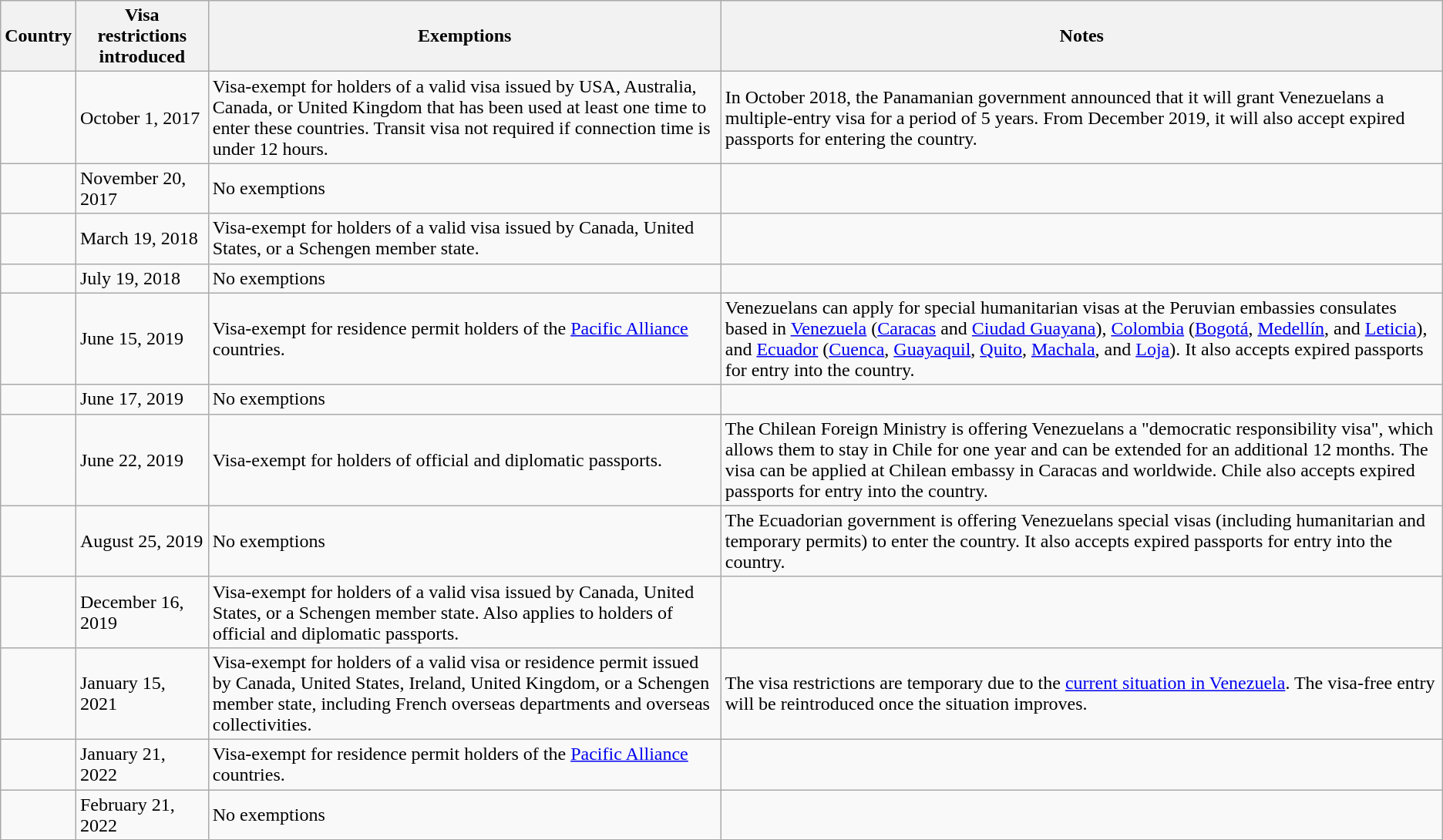<table class="wikitable collapsible collapsed sortable">
<tr>
<th>Country</th>
<th>Visa restrictions introduced</th>
<th>Exemptions</th>
<th>Notes</th>
</tr>
<tr>
<td></td>
<td>October 1, 2017</td>
<td>Visa-exempt for holders of a valid visa issued by USA, Australia, Canada, or United Kingdom that has been used at least one time to enter these countries. Transit visa not required if connection time is under 12 hours.</td>
<td>In October 2018, the Panamanian government announced that it will grant Venezuelans a multiple-entry visa for a period of 5 years. From December 2019, it will also accept expired passports for entering the country.</td>
</tr>
<tr>
<td></td>
<td>November 20, 2017</td>
<td>No exemptions</td>
<td></td>
</tr>
<tr>
<td></td>
<td>March 19, 2018</td>
<td>Visa-exempt for holders of a valid visa issued by Canada, United States, or a Schengen member state.</td>
<td></td>
</tr>
<tr>
<td></td>
<td>July 19, 2018</td>
<td>No exemptions</td>
<td></td>
</tr>
<tr>
<td></td>
<td>June 15, 2019</td>
<td>Visa-exempt for residence permit holders of the <a href='#'>Pacific Alliance</a> countries.</td>
<td>Venezuelans can apply for special humanitarian visas at the Peruvian embassies consulates based in <a href='#'>Venezuela</a> (<a href='#'>Caracas</a> and <a href='#'>Ciudad Guayana</a>), <a href='#'>Colombia</a> (<a href='#'>Bogotá</a>, <a href='#'>Medellín</a>, and <a href='#'>Leticia</a>), and <a href='#'>Ecuador</a> (<a href='#'>Cuenca</a>, <a href='#'>Guayaquil</a>, <a href='#'>Quito</a>, <a href='#'>Machala</a>, and <a href='#'>Loja</a>). It also accepts expired passports for entry into the country.</td>
</tr>
<tr>
<td></td>
<td>June 17, 2019</td>
<td>No exemptions</td>
<td></td>
</tr>
<tr>
<td></td>
<td>June 22, 2019</td>
<td>Visa-exempt for holders of official and diplomatic passports.</td>
<td>The Chilean Foreign Ministry is offering Venezuelans a "democratic responsibility visa", which allows them to stay in Chile for one year and can be extended for an additional 12 months. The visa can be applied at Chilean embassy in Caracas and worldwide. Chile also accepts expired passports for entry into the country.</td>
</tr>
<tr>
<td></td>
<td>August 25, 2019</td>
<td>No exemptions</td>
<td>The Ecuadorian government is offering Venezuelans special visas (including humanitarian and temporary permits) to enter the country. It also accepts expired passports for entry into the country.</td>
</tr>
<tr>
<td></td>
<td>December 16, 2019</td>
<td>Visa-exempt for holders of a valid visa issued by Canada, United States, or a Schengen member state. Also applies to holders of official and diplomatic passports.</td>
<td></td>
</tr>
<tr>
<td></td>
<td>January 15, 2021</td>
<td>Visa-exempt for holders of a valid visa or residence permit issued by Canada, United States, Ireland, United Kingdom, or a Schengen member state, including French overseas departments and overseas collectivities.</td>
<td>The visa restrictions are temporary due to the <a href='#'>current situation in Venezuela</a>. The visa-free entry will be reintroduced once the situation improves.</td>
</tr>
<tr>
<td></td>
<td>January 21, 2022</td>
<td>Visa-exempt for residence permit holders of the <a href='#'>Pacific Alliance</a> countries.</td>
<td></td>
</tr>
<tr>
<td></td>
<td>February 21, 2022</td>
<td>No exemptions</td>
<td></td>
</tr>
</table>
